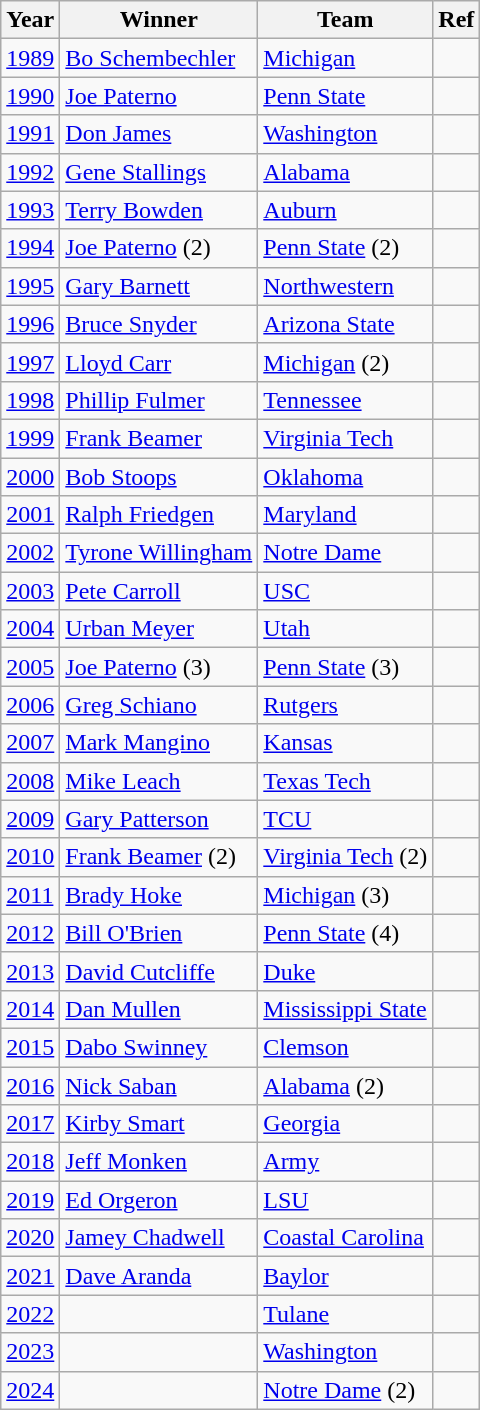<table class="wikitable sortable">
<tr>
<th>Year</th>
<th>Winner</th>
<th>Team</th>
<th>Ref</th>
</tr>
<tr>
<td><a href='#'>1989</a></td>
<td><a href='#'>Bo Schembechler</a></td>
<td><a href='#'>Michigan</a></td>
<td></td>
</tr>
<tr>
<td><a href='#'>1990</a></td>
<td><a href='#'>Joe Paterno</a> </td>
<td><a href='#'>Penn State</a></td>
<td></td>
</tr>
<tr>
<td><a href='#'>1991</a></td>
<td><a href='#'>Don James</a></td>
<td><a href='#'>Washington</a></td>
<td></td>
</tr>
<tr>
<td><a href='#'>1992</a></td>
<td><a href='#'>Gene Stallings</a></td>
<td><a href='#'>Alabama</a></td>
<td></td>
</tr>
<tr>
<td><a href='#'>1993</a></td>
<td><a href='#'>Terry Bowden</a></td>
<td><a href='#'>Auburn</a></td>
<td></td>
</tr>
<tr>
<td><a href='#'>1994</a></td>
<td><a href='#'>Joe Paterno</a> (2) </td>
<td><a href='#'>Penn State</a> (2)</td>
<td></td>
</tr>
<tr>
<td><a href='#'>1995</a></td>
<td><a href='#'>Gary Barnett</a></td>
<td><a href='#'>Northwestern</a></td>
<td></td>
</tr>
<tr>
<td><a href='#'>1996</a></td>
<td><a href='#'>Bruce Snyder</a></td>
<td><a href='#'>Arizona State</a></td>
<td></td>
</tr>
<tr>
<td><a href='#'>1997</a></td>
<td><a href='#'>Lloyd Carr</a></td>
<td><a href='#'>Michigan</a> (2)</td>
<td></td>
</tr>
<tr>
<td><a href='#'>1998</a></td>
<td><a href='#'>Phillip Fulmer</a></td>
<td><a href='#'>Tennessee</a></td>
<td></td>
</tr>
<tr>
<td><a href='#'>1999</a></td>
<td><a href='#'>Frank Beamer</a></td>
<td><a href='#'>Virginia Tech</a></td>
<td></td>
</tr>
<tr>
<td><a href='#'>2000</a></td>
<td><a href='#'>Bob Stoops</a></td>
<td><a href='#'>Oklahoma</a></td>
<td></td>
</tr>
<tr>
<td><a href='#'>2001</a></td>
<td><a href='#'>Ralph Friedgen</a></td>
<td><a href='#'>Maryland</a></td>
<td></td>
</tr>
<tr>
<td><a href='#'>2002</a></td>
<td><a href='#'>Tyrone Willingham</a></td>
<td><a href='#'>Notre Dame</a></td>
<td></td>
</tr>
<tr>
<td><a href='#'>2003</a></td>
<td><a href='#'>Pete Carroll</a></td>
<td><a href='#'>USC</a></td>
<td></td>
</tr>
<tr>
<td><a href='#'>2004</a></td>
<td><a href='#'>Urban Meyer</a></td>
<td><a href='#'>Utah</a></td>
<td></td>
</tr>
<tr>
<td><a href='#'>2005</a></td>
<td><a href='#'>Joe Paterno</a> (3) </td>
<td><a href='#'>Penn State</a> (3)</td>
<td></td>
</tr>
<tr>
<td><a href='#'>2006</a></td>
<td><a href='#'>Greg Schiano</a></td>
<td><a href='#'>Rutgers</a></td>
<td></td>
</tr>
<tr>
<td><a href='#'>2007</a></td>
<td><a href='#'>Mark Mangino</a></td>
<td><a href='#'>Kansas</a></td>
<td></td>
</tr>
<tr>
<td><a href='#'>2008</a></td>
<td><a href='#'>Mike Leach</a></td>
<td><a href='#'>Texas Tech</a></td>
<td></td>
</tr>
<tr>
<td><a href='#'>2009</a></td>
<td><a href='#'>Gary Patterson</a></td>
<td><a href='#'>TCU</a></td>
<td></td>
</tr>
<tr>
<td><a href='#'>2010</a></td>
<td><a href='#'>Frank Beamer</a> (2)</td>
<td><a href='#'>Virginia Tech</a> (2)</td>
<td></td>
</tr>
<tr>
<td><a href='#'>2011</a></td>
<td><a href='#'>Brady Hoke</a></td>
<td><a href='#'>Michigan</a> (3)</td>
<td></td>
</tr>
<tr>
<td><a href='#'>2012</a></td>
<td><a href='#'>Bill O'Brien</a></td>
<td><a href='#'>Penn State</a> (4)</td>
<td></td>
</tr>
<tr>
<td><a href='#'>2013</a></td>
<td><a href='#'>David Cutcliffe</a></td>
<td><a href='#'>Duke</a></td>
<td></td>
</tr>
<tr>
<td><a href='#'>2014</a></td>
<td><a href='#'>Dan Mullen</a></td>
<td><a href='#'>Mississippi State</a></td>
<td></td>
</tr>
<tr>
<td><a href='#'>2015</a></td>
<td><a href='#'>Dabo Swinney</a></td>
<td><a href='#'>Clemson</a></td>
<td></td>
</tr>
<tr>
<td><a href='#'>2016</a></td>
<td><a href='#'>Nick Saban</a></td>
<td><a href='#'>Alabama</a> (2)</td>
<td></td>
</tr>
<tr>
<td><a href='#'>2017</a></td>
<td><a href='#'>Kirby Smart</a></td>
<td><a href='#'>Georgia</a></td>
<td></td>
</tr>
<tr>
<td><a href='#'>2018</a></td>
<td><a href='#'>Jeff Monken</a></td>
<td><a href='#'>Army</a></td>
<td></td>
</tr>
<tr>
<td><a href='#'>2019</a></td>
<td><a href='#'>Ed Orgeron</a></td>
<td><a href='#'>LSU</a></td>
<td></td>
</tr>
<tr>
<td><a href='#'>2020</a></td>
<td><a href='#'>Jamey Chadwell</a></td>
<td><a href='#'>Coastal Carolina</a></td>
<td></td>
</tr>
<tr>
<td><a href='#'>2021</a></td>
<td><a href='#'>Dave Aranda</a></td>
<td><a href='#'>Baylor</a></td>
<td></td>
</tr>
<tr>
<td><a href='#'>2022</a></td>
<td></td>
<td><a href='#'>Tulane</a></td>
<td></td>
</tr>
<tr>
<td><a href='#'>2023</a></td>
<td></td>
<td><a href='#'>Washington</a></td>
<td></td>
</tr>
<tr>
<td><a href='#'>2024</a></td>
<td></td>
<td><a href='#'>Notre Dame</a> (2)</td>
<td></td>
</tr>
</table>
